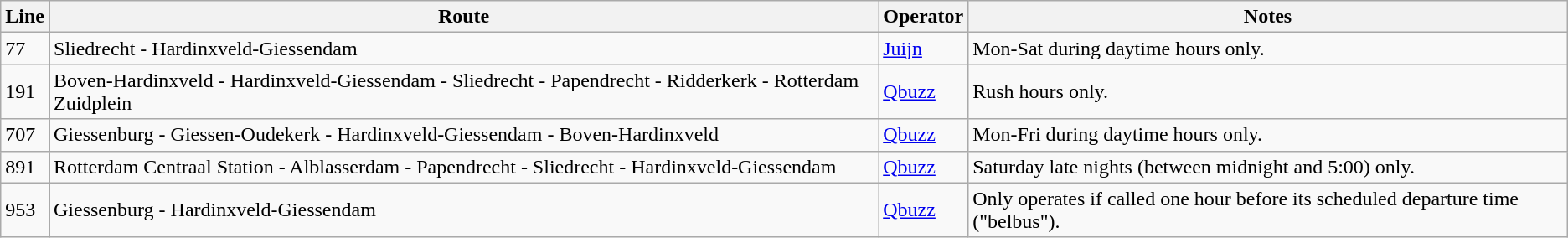<table class="wikitable">
<tr>
<th>Line</th>
<th>Route</th>
<th>Operator</th>
<th>Notes</th>
</tr>
<tr>
<td>77</td>
<td>Sliedrecht - Hardinxveld-Giessendam</td>
<td><a href='#'>Juijn</a></td>
<td>Mon-Sat during daytime hours only.</td>
</tr>
<tr>
<td>191</td>
<td>Boven-Hardinxveld - Hardinxveld-Giessendam - Sliedrecht - Papendrecht - Ridderkerk - Rotterdam Zuidplein</td>
<td><a href='#'>Qbuzz</a></td>
<td>Rush hours only.</td>
</tr>
<tr>
<td>707</td>
<td>Giessenburg - Giessen-Oudekerk - Hardinxveld-Giessendam - Boven-Hardinxveld</td>
<td><a href='#'>Qbuzz</a></td>
<td>Mon-Fri during daytime hours only.</td>
</tr>
<tr>
<td>891</td>
<td>Rotterdam Centraal Station - Alblasserdam - Papendrecht - Sliedrecht - Hardinxveld-Giessendam</td>
<td><a href='#'>Qbuzz</a></td>
<td>Saturday late nights (between midnight and 5:00) only.</td>
</tr>
<tr>
<td>953</td>
<td>Giessenburg - Hardinxveld-Giessendam</td>
<td><a href='#'>Qbuzz</a></td>
<td>Only operates if called one hour before its scheduled departure time ("belbus").</td>
</tr>
</table>
